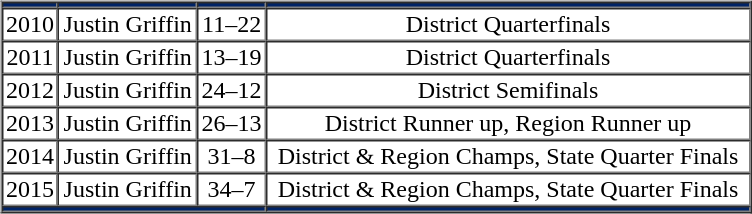<table border="0" style="width:50%;">
<tr>
<td valign="top"><br><table cellpadding="1" border="1" cellspacing="0" style="width:80%;">
<tr>
<th style="background:#002366"></th>
<th style="background:#002366"></th>
<th style="background:#002366"></th>
<th style="background:#002366"></th>
</tr>
<tr style="text-align:center;">
<td>2010</td>
<td>Justin Griffin</td>
<td>11–22</td>
<td>District Quarterfinals</td>
</tr>
<tr style="text-align:center;">
<td>2011</td>
<td>Justin Griffin</td>
<td>13–19</td>
<td>District Quarterfinals</td>
</tr>
<tr style="text-align:center;">
<td>2012</td>
<td>Justin Griffin</td>
<td>24–12</td>
<td>District Semifinals</td>
</tr>
<tr style="text-align:center;">
<td>2013</td>
<td>Justin Griffin</td>
<td>26–13</td>
<td>District Runner up, Region Runner up</td>
</tr>
<tr style="text-align:center;">
<td>2014</td>
<td>Justin Griffin</td>
<td>31–8</td>
<td>District & Region Champs, State Quarter Finals</td>
</tr>
<tr style="text-align:center;">
<td>2015</td>
<td>Justin Griffin</td>
<td>34–7</td>
<td>District & Region Champs, State Quarter Finals</td>
</tr>
<tr style="text-align:center; background:#002366">
<td colspan="3"></td>
<td colspan="2"></td>
</tr>
</table>
</td>
</tr>
</table>
